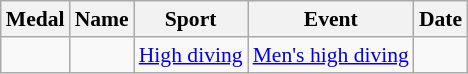<table class="wikitable sortable" style="font-size:90%">
<tr>
<th>Medal</th>
<th>Name</th>
<th>Sport</th>
<th>Event</th>
<th>Date</th>
</tr>
<tr>
<td></td>
<td></td>
<td><a href='#'>High diving</a></td>
<td><a href='#'>Men's high diving</a></td>
<td></td>
</tr>
</table>
